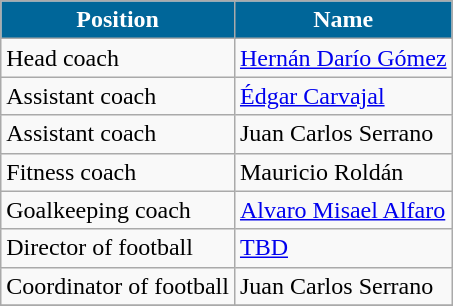<table class="wikitable">
<tr>
<th style="color:#FFFFFF;background:#006699">Position</th>
<th style="color:#FFFFFF;background:#006699">Name</th>
</tr>
<tr>
<td>Head coach</td>
<td> <a href='#'>Hernán Darío Gómez</a></td>
</tr>
<tr>
<td>Assistant coach</td>
<td> <a href='#'>Édgar Carvajal</a></td>
</tr>
<tr>
<td>Assistant coach</td>
<td> Juan Carlos Serrano</td>
</tr>
<tr>
<td>Fitness coach</td>
<td> Mauricio Roldán</td>
</tr>
<tr>
<td>Goalkeeping coach</td>
<td> <a href='#'>Alvaro Misael Alfaro</a></td>
</tr>
<tr>
<td>Director of football</td>
<td> <a href='#'>TBD</a></td>
</tr>
<tr>
<td>Coordinator of football</td>
<td> Juan Carlos Serrano</td>
</tr>
<tr>
</tr>
</table>
